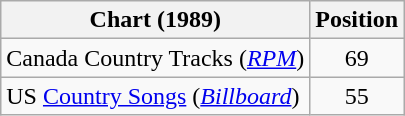<table class="wikitable sortable">
<tr>
<th scope="col">Chart (1989)</th>
<th scope="col">Position</th>
</tr>
<tr>
<td>Canada Country Tracks (<em><a href='#'>RPM</a></em>)</td>
<td align="center">69</td>
</tr>
<tr>
<td>US <a href='#'>Country Songs</a> (<em><a href='#'>Billboard</a></em>)</td>
<td align="center">55</td>
</tr>
</table>
